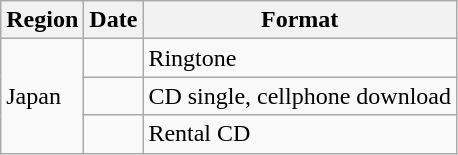<table class="wikitable">
<tr>
<th>Region</th>
<th>Date</th>
<th>Format</th>
</tr>
<tr>
<td rowspan="3">Japan</td>
<td></td>
<td>Ringtone</td>
</tr>
<tr>
<td></td>
<td>CD single, cellphone download</td>
</tr>
<tr>
<td></td>
<td>Rental CD</td>
</tr>
</table>
